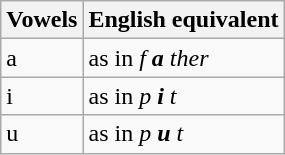<table class="wikitable">
<tr>
<th>Vowels</th>
<th>English equivalent</th>
</tr>
<tr>
<td>a</td>
<td>as in <em>f <strong>a</strong> ther</em></td>
</tr>
<tr>
<td>i</td>
<td>as in <em>p <strong>i</strong> t</em></td>
</tr>
<tr>
<td>u</td>
<td>as in <em>p <strong>u</strong> t</em></td>
</tr>
</table>
